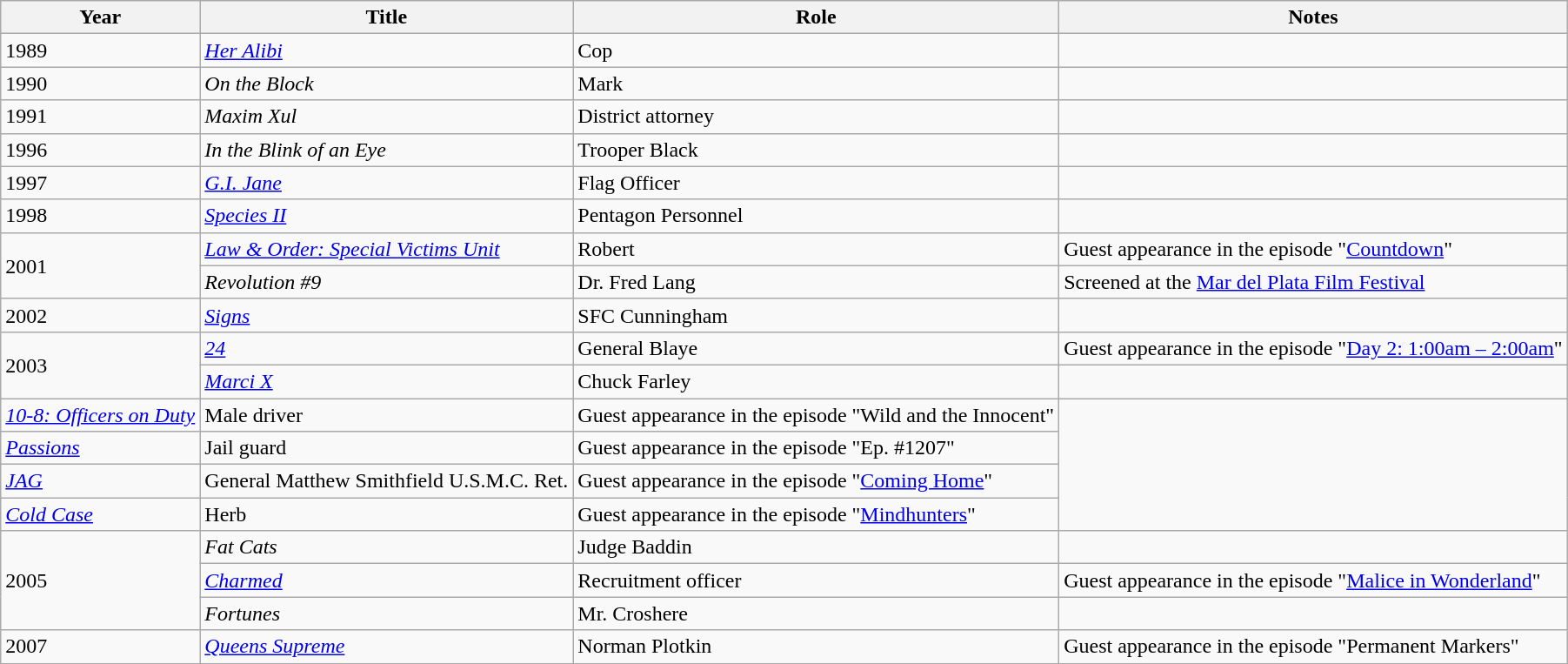<table class="wikitable">
<tr>
<th>Year</th>
<th>Title</th>
<th>Role</th>
<th>Notes</th>
</tr>
<tr>
<td>1989</td>
<td><em><a href='#'>Her Alibi</a></em></td>
<td>Cop</td>
<td></td>
</tr>
<tr>
<td>1990</td>
<td><em>On the Block</em></td>
<td>Mark</td>
<td></td>
</tr>
<tr>
<td>1991</td>
<td><em>Maxim Xul</em></td>
<td>District attorney</td>
<td></td>
</tr>
<tr>
<td>1996</td>
<td><em>In the Blink of an Eye</em></td>
<td>Trooper Black</td>
<td></td>
</tr>
<tr>
<td>1997</td>
<td><em><a href='#'>G.I. Jane</a></em></td>
<td>Flag Officer</td>
<td></td>
</tr>
<tr>
<td>1998</td>
<td><em><a href='#'>Species II</a></em></td>
<td>Pentagon Personnel</td>
<td></td>
</tr>
<tr>
<td rowspan= 2>2001</td>
<td><em><a href='#'>Law & Order: Special Victims Unit</a></em></td>
<td>Robert</td>
<td>Guest appearance in the episode "<a href='#'>Countdown</a>"</td>
</tr>
<tr>
<td><em>Revolution #9</em></td>
<td>Dr. Fred Lang</td>
<td>Screened at the <a href='#'>Mar del Plata Film Festival</a></td>
</tr>
<tr>
<td>2002</td>
<td><em><a href='#'>Signs</a></em></td>
<td>SFC Cunningham</td>
<td></td>
</tr>
<tr>
<td rowspan= 2>2003</td>
<td><em><a href='#'>24</a></em></td>
<td>General Blaye</td>
<td>Guest appearance in the episode "<a href='#'>Day 2: 1:00am – 2:00am</a>"</td>
</tr>
<tr>
<td><em><a href='#'>Marci X</a></em></td>
<td>Chuck Farley</td>
<td></td>
</tr>
<tr>
<td><em><a href='#'>10-8: Officers on Duty</a></em></td>
<td>Male driver</td>
<td>Guest appearance in the episode "Wild and the Innocent"</td>
</tr>
<tr>
<td><em><a href='#'>Passions</a></em></td>
<td>Jail guard</td>
<td>Guest appearance in the episode "Ep. #1207"</td>
</tr>
<tr>
<td><em><a href='#'>JAG</a></em></td>
<td>General Matthew Smithfield U.S.M.C. Ret.</td>
<td>Guest appearance in the episode "<a href='#'>Coming Home</a>"</td>
</tr>
<tr>
<td><em><a href='#'>Cold Case</a></em></td>
<td>Herb</td>
<td>Guest appearance in the episode "<a href='#'>Mindhunters</a>"</td>
</tr>
<tr>
<td rowspan= 3>2005</td>
<td><em>Fat Cats</em></td>
<td>Judge Baddin</td>
<td></td>
</tr>
<tr>
<td><em><a href='#'>Charmed</a></em></td>
<td>Recruitment officer</td>
<td>Guest appearance in the episode "<a href='#'>Malice in Wonderland</a>"</td>
</tr>
<tr>
<td><em>Fortunes</em></td>
<td>Mr. Croshere</td>
<td></td>
</tr>
<tr>
<td>2007</td>
<td><em><a href='#'>Queens Supreme</a></em></td>
<td>Norman Plotkin</td>
<td>Guest appearance in the episode "Permanent Markers"</td>
</tr>
</table>
